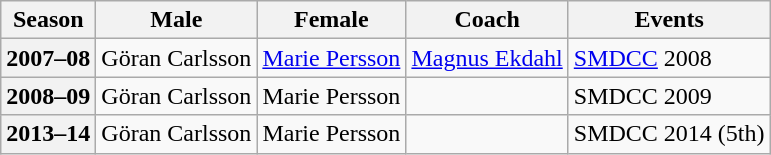<table class="wikitable">
<tr>
<th scope="col">Season</th>
<th scope="col">Male</th>
<th scope="col">Female</th>
<th scope="col">Coach</th>
<th scope="col">Events</th>
</tr>
<tr>
<th scope="row">2007–08</th>
<td>Göran Carlsson</td>
<td><a href='#'>Marie Persson</a></td>
<td><a href='#'>Magnus Ekdahl</a></td>
<td><a href='#'>SMDCC</a> 2008 <br> </td>
</tr>
<tr>
<th scope="row">2008–09</th>
<td>Göran Carlsson</td>
<td>Marie Persson</td>
<td></td>
<td>SMDCC 2009 </td>
</tr>
<tr>
<th scope="row">2013–14</th>
<td>Göran Carlsson</td>
<td>Marie Persson</td>
<td></td>
<td>SMDCC 2014 (5th)</td>
</tr>
</table>
